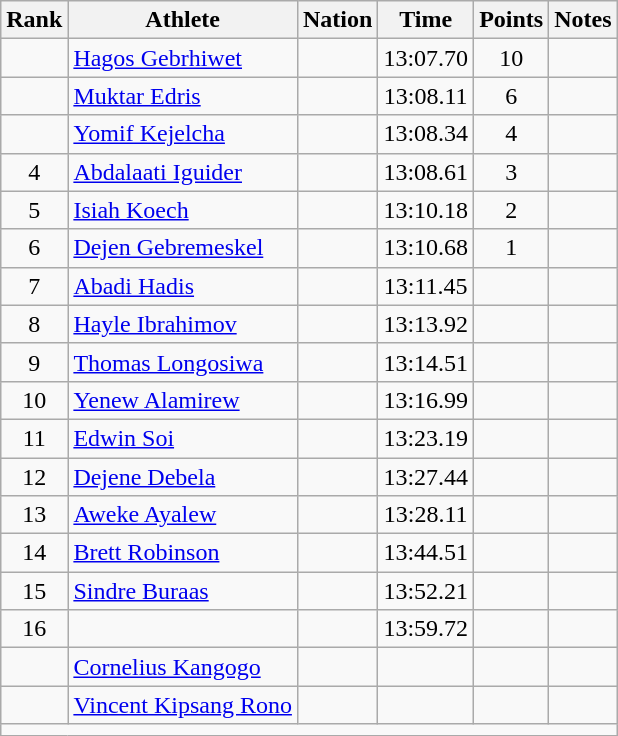<table class="wikitable sortable" style="text-align:center;">
<tr>
<th scope="col" style="width: 10px;">Rank</th>
<th scope="col">Athlete</th>
<th scope="col">Nation</th>
<th scope="col">Time</th>
<th scope="col">Points</th>
<th scope="col">Notes</th>
</tr>
<tr>
<td></td>
<td align=left><a href='#'>Hagos Gebrhiwet</a></td>
<td align=left></td>
<td>13:07.70</td>
<td>10</td>
<td></td>
</tr>
<tr>
<td></td>
<td align=left><a href='#'>Muktar Edris</a></td>
<td align=left></td>
<td>13:08.11</td>
<td>6</td>
<td></td>
</tr>
<tr>
<td></td>
<td align=left><a href='#'>Yomif Kejelcha</a></td>
<td align=left></td>
<td>13:08.34</td>
<td>4</td>
<td></td>
</tr>
<tr>
<td>4</td>
<td align=left><a href='#'>Abdalaati Iguider</a></td>
<td align=left></td>
<td>13:08.61</td>
<td>3</td>
<td></td>
</tr>
<tr>
<td>5</td>
<td align=left><a href='#'>Isiah Koech</a></td>
<td align=left></td>
<td>13:10.18</td>
<td>2</td>
<td></td>
</tr>
<tr>
<td>6</td>
<td align=left><a href='#'>Dejen Gebremeskel</a></td>
<td align=left></td>
<td>13:10.68</td>
<td>1</td>
<td></td>
</tr>
<tr>
<td>7</td>
<td align=left><a href='#'>Abadi Hadis</a></td>
<td align=left></td>
<td>13:11.45</td>
<td></td>
<td></td>
</tr>
<tr>
<td>8</td>
<td align=left><a href='#'>Hayle Ibrahimov</a></td>
<td align=left></td>
<td>13:13.92</td>
<td></td>
<td></td>
</tr>
<tr>
<td>9</td>
<td align=left><a href='#'>Thomas Longosiwa</a></td>
<td align=left></td>
<td>13:14.51</td>
<td></td>
<td></td>
</tr>
<tr>
<td>10</td>
<td align=left><a href='#'>Yenew Alamirew</a></td>
<td align=left></td>
<td>13:16.99</td>
<td></td>
<td></td>
</tr>
<tr>
<td>11</td>
<td align=left><a href='#'>Edwin Soi</a></td>
<td align=left></td>
<td>13:23.19</td>
<td></td>
<td></td>
</tr>
<tr>
<td>12</td>
<td align=left><a href='#'>Dejene Debela</a></td>
<td align=left></td>
<td>13:27.44</td>
<td></td>
<td></td>
</tr>
<tr>
<td>13</td>
<td align=left><a href='#'>Aweke Ayalew</a></td>
<td align=left></td>
<td>13:28.11</td>
<td></td>
<td></td>
</tr>
<tr>
<td>14</td>
<td align=left><a href='#'>Brett Robinson</a></td>
<td align=left></td>
<td>13:44.51</td>
<td></td>
<td></td>
</tr>
<tr>
<td>15</td>
<td align=left><a href='#'>Sindre Buraas</a></td>
<td align=left></td>
<td>13:52.21</td>
<td></td>
<td></td>
</tr>
<tr>
<td>16</td>
<td align=left></td>
<td align=left></td>
<td>13:59.72</td>
<td></td>
<td></td>
</tr>
<tr>
<td></td>
<td align="left"><a href='#'>Cornelius Kangogo</a></td>
<td align="left"></td>
<td></td>
<td></td>
<td></td>
</tr>
<tr>
<td></td>
<td align="left"><a href='#'>Vincent Kipsang Rono</a></td>
<td align="left"></td>
<td></td>
<td></td>
<td></td>
</tr>
<tr class="sortbottom">
<td colspan="6"></td>
</tr>
</table>
